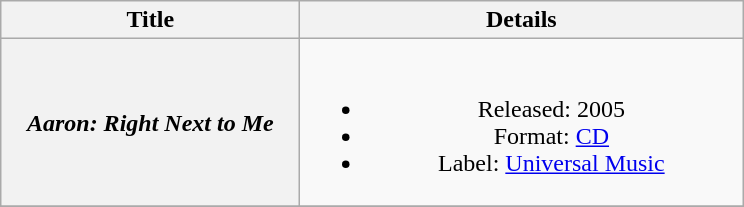<table class="wikitable plainrowheaders" style="text-align:center;">
<tr>
<th scope="col" style="width:12em;">Title</th>
<th scope="col" style="width:18em;">Details</th>
</tr>
<tr>
<th scope="row"><em>Aaron: Right Next to Me</em></th>
<td><br><ul><li>Released: 2005</li><li>Format: <a href='#'>CD</a></li><li>Label: <a href='#'>Universal Music</a></li></ul></td>
</tr>
<tr>
</tr>
</table>
